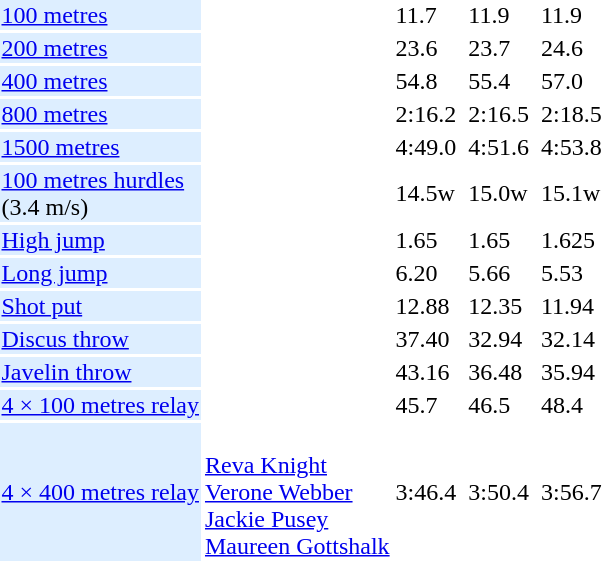<table>
<tr>
<td bgcolor = DDEEFF><a href='#'>100 metres</a></td>
<td></td>
<td>11.7</td>
<td></td>
<td>11.9</td>
<td></td>
<td>11.9</td>
</tr>
<tr>
<td bgcolor = DDEEFF><a href='#'>200 metres</a></td>
<td></td>
<td>23.6</td>
<td></td>
<td>23.7</td>
<td></td>
<td>24.6</td>
</tr>
<tr>
<td bgcolor = DDEEFF><a href='#'>400 metres</a></td>
<td></td>
<td>54.8</td>
<td></td>
<td>55.4</td>
<td></td>
<td>57.0</td>
</tr>
<tr>
<td bgcolor = DDEEFF><a href='#'>800 metres</a></td>
<td></td>
<td>2:16.2</td>
<td></td>
<td>2:16.5</td>
<td></td>
<td>2:18.5</td>
</tr>
<tr>
<td bgcolor = DDEEFF><a href='#'>1500 metres</a></td>
<td></td>
<td>4:49.0</td>
<td></td>
<td>4:51.6</td>
<td></td>
<td>4:53.8</td>
</tr>
<tr>
<td bgcolor = DDEEFF><a href='#'>100 metres hurdles</a> <br> (3.4 m/s)</td>
<td></td>
<td>14.5w</td>
<td></td>
<td>15.0w</td>
<td></td>
<td>15.1w</td>
</tr>
<tr>
<td bgcolor = DDEEFF><a href='#'>High jump</a></td>
<td></td>
<td>1.65</td>
<td></td>
<td>1.65</td>
<td></td>
<td>1.625</td>
</tr>
<tr>
<td bgcolor = DDEEFF><a href='#'>Long jump</a></td>
<td></td>
<td>6.20</td>
<td></td>
<td>5.66</td>
<td></td>
<td>5.53</td>
</tr>
<tr>
<td bgcolor = DDEEFF><a href='#'>Shot put</a></td>
<td></td>
<td>12.88</td>
<td></td>
<td>12.35</td>
<td></td>
<td>11.94</td>
</tr>
<tr>
<td bgcolor = DDEEFF><a href='#'>Discus throw</a></td>
<td></td>
<td>37.40</td>
<td></td>
<td>32.94</td>
<td></td>
<td>32.14</td>
</tr>
<tr>
<td bgcolor = DDEEFF><a href='#'>Javelin throw</a></td>
<td></td>
<td>43.16</td>
<td></td>
<td>36.48</td>
<td></td>
<td>35.94</td>
</tr>
<tr>
<td bgcolor = DDEEFF><a href='#'>4 × 100 metres relay</a></td>
<td></td>
<td>45.7</td>
<td></td>
<td>46.5</td>
<td></td>
<td>48.4</td>
</tr>
<tr>
<td bgcolor = DDEEFF><a href='#'>4 × 400 metres relay</a></td>
<td> <br> <a href='#'>Reva Knight</a> <br> <a href='#'>Verone Webber</a> <br> <a href='#'>Jackie Pusey</a> <br> <a href='#'>Maureen Gottshalk</a></td>
<td>3:46.4</td>
<td></td>
<td>3:50.4</td>
<td></td>
<td>3:56.7</td>
</tr>
</table>
